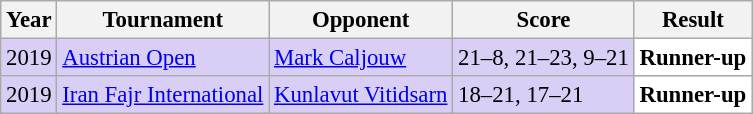<table class="sortable wikitable" style="font-size: 95%;">
<tr>
<th>Year</th>
<th>Tournament</th>
<th>Opponent</th>
<th>Score</th>
<th>Result</th>
</tr>
<tr style="background:#D8CEF6">
<td align="center">2019</td>
<td align="left"><a href='#'>Austrian Open</a></td>
<td align="left"> <a href='#'>Mark Caljouw</a></td>
<td align="left">21–8, 21–23, 9–21</td>
<td style="text-align:left; background:white"> <strong>Runner-up</strong></td>
</tr>
<tr style="background:#D8CEF6">
<td align="center">2019</td>
<td align="left"><a href='#'>Iran Fajr International</a></td>
<td align="left"> <a href='#'>Kunlavut Vitidsarn</a></td>
<td align="left">18–21, 17–21</td>
<td style="text-align:left; background:white"> <strong>Runner-up</strong></td>
</tr>
</table>
